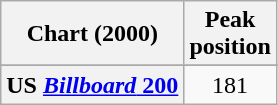<table class="wikitable sortable plainrowheaders" style="text-align:center">
<tr>
<th scope="col">Chart (2000)</th>
<th scope="col">Peak<br>position</th>
</tr>
<tr>
</tr>
<tr>
</tr>
<tr>
</tr>
<tr>
</tr>
<tr>
</tr>
<tr>
<th scope="row">US <a href='#'><em>Billboard</em> 200</a></th>
<td>181</td>
</tr>
</table>
